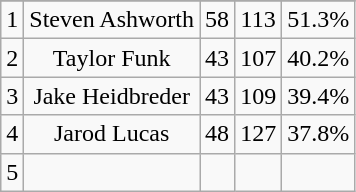<table class="wikitable sortable" style="text-align:center">
<tr>
</tr>
<tr>
<td>1</td>
<td>Steven Ashworth</td>
<td>58</td>
<td>113</td>
<td>51.3%</td>
</tr>
<tr>
<td>2</td>
<td>Taylor Funk</td>
<td>43</td>
<td>107</td>
<td>40.2%</td>
</tr>
<tr>
<td>3</td>
<td>Jake Heidbreder</td>
<td>43</td>
<td>109</td>
<td>39.4%</td>
</tr>
<tr>
<td>4</td>
<td>Jarod Lucas</td>
<td>48</td>
<td>127</td>
<td>37.8%</td>
</tr>
<tr>
<td>5</td>
<td></td>
<td></td>
<td></td>
<td></td>
</tr>
</table>
